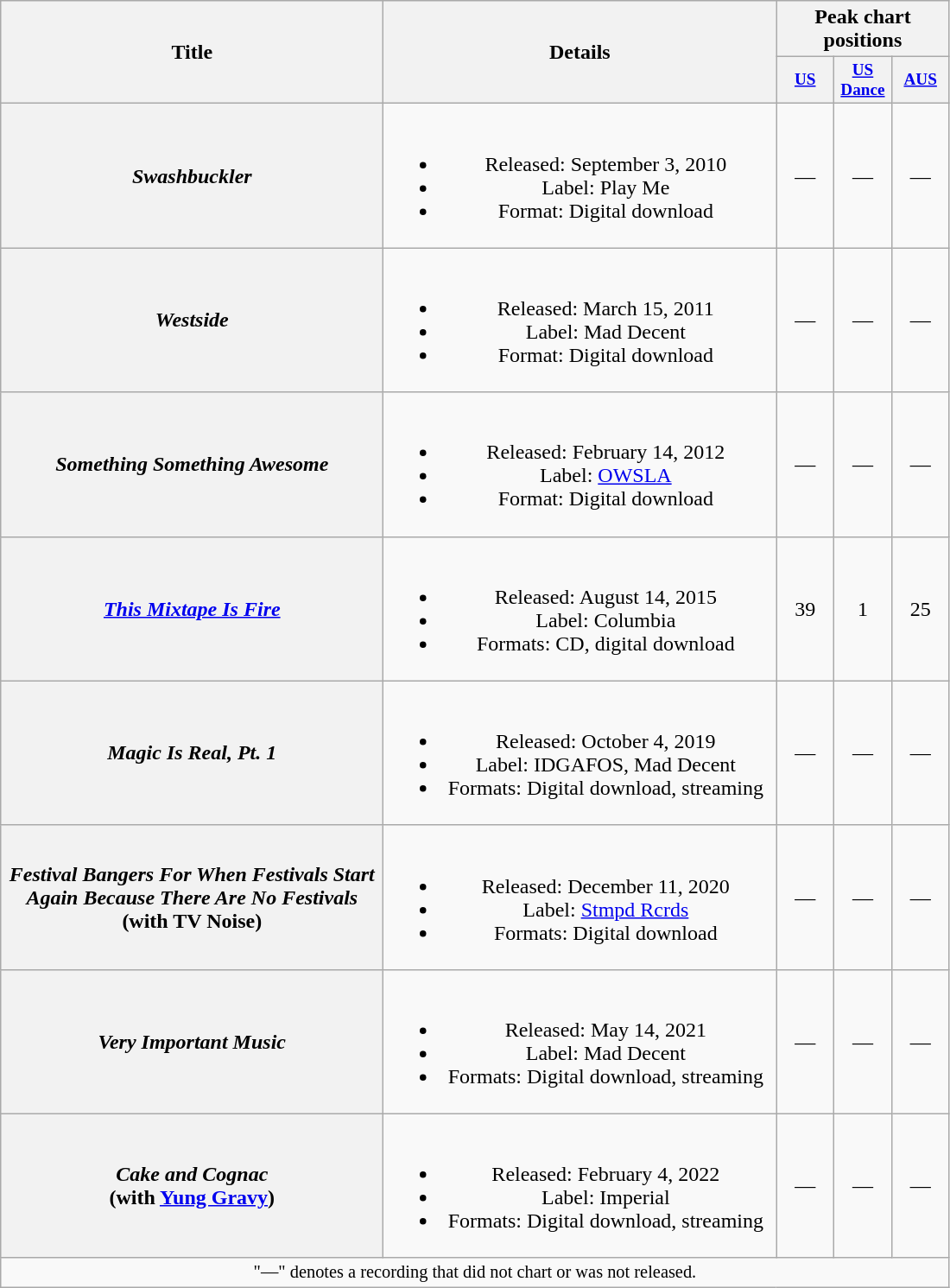<table class="wikitable plainrowheaders" style="text-align:center;">
<tr>
<th scope="col" rowspan="2" style="width:18em;">Title</th>
<th scope="col" rowspan="2" style="width:18.5em;">Details</th>
<th scope="col" colspan="3">Peak chart positions</th>
</tr>
<tr>
<th scope="col" style="width:3em;font-size:80%;"><a href='#'>US</a><br></th>
<th scope="col" style="width:3em;font-size:80%;"><a href='#'>US<br>Dance</a><br></th>
<th scope="col" style="width:3em;font-size:80%;"><a href='#'>AUS</a><br></th>
</tr>
<tr>
<th scope="row"><em>Swashbuckler</em></th>
<td><br><ul><li>Released: September 3, 2010</li><li>Label: Play Me</li><li>Format: Digital download</li></ul></td>
<td>—</td>
<td>—</td>
<td>—</td>
</tr>
<tr>
<th scope="row"><em>Westside</em></th>
<td><br><ul><li>Released: March 15, 2011</li><li>Label: Mad Decent</li><li>Format: Digital download</li></ul></td>
<td>—</td>
<td>—</td>
<td>—</td>
</tr>
<tr>
<th scope="row"><em>Something Something Awesome</em></th>
<td><br><ul><li>Released: February 14, 2012</li><li>Label: <a href='#'>OWSLA</a></li><li>Format: Digital download</li></ul></td>
<td>—</td>
<td>—</td>
<td>—</td>
</tr>
<tr>
<th scope="row"><em><a href='#'>This Mixtape Is Fire</a></em></th>
<td><br><ul><li>Released: August 14, 2015</li><li>Label: Columbia</li><li>Formats: CD, digital download</li></ul></td>
<td>39</td>
<td>1</td>
<td>25</td>
</tr>
<tr>
<th scope="row"><em>Magic Is Real, Pt. 1</em></th>
<td><br><ul><li>Released: October 4, 2019</li><li>Label: IDGAFOS, Mad Decent</li><li>Formats: Digital download, streaming</li></ul></td>
<td>—</td>
<td>—</td>
<td>—</td>
</tr>
<tr>
<th scope="row"><em>Festival Bangers For When Festivals Start Again Because There Are No Festivals</em> <br><span>(with TV Noise)</span></th>
<td><br><ul><li>Released: December 11, 2020</li><li>Label: <a href='#'>Stmpd Rcrds</a></li><li>Formats: Digital download</li></ul></td>
<td>—</td>
<td>—</td>
<td>—</td>
</tr>
<tr>
<th scope="row"><em>Very Important Music</em></th>
<td><br><ul><li>Released: May 14, 2021</li><li>Label: Mad Decent</li><li>Formats: Digital download, streaming</li></ul></td>
<td>—</td>
<td>—</td>
<td>—</td>
</tr>
<tr>
<th scope="row"><em>Cake and Cognac</em> <br><span>(with <a href='#'>Yung Gravy</a>)</span></th>
<td><br><ul><li>Released: February 4, 2022</li><li>Label: Imperial</li><li>Formats: Digital download, streaming</li></ul></td>
<td>—</td>
<td>—</td>
<td>—</td>
</tr>
<tr>
<td colspan="5" style="font-size:85%">"—" denotes a recording that did not chart or was not released.</td>
</tr>
</table>
